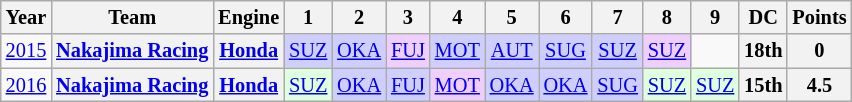<table class="wikitable" style="text-align:center; font-size:85%">
<tr>
<th>Year</th>
<th>Team</th>
<th>Engine</th>
<th>1</th>
<th>2</th>
<th>3</th>
<th>4</th>
<th>5</th>
<th>6</th>
<th>7</th>
<th>8</th>
<th>9</th>
<th>DC</th>
<th>Points</th>
</tr>
<tr>
<td><a href='#'>2015</a></td>
<th nowrap><a href='#'>Nakajima Racing</a></th>
<th><a href='#'>Honda</a></th>
<td style="background:#CFCFFF;"><a href='#'>SUZ</a><br></td>
<td style="background:#CFCFFF;"><a href='#'>OKA</a><br></td>
<td style="background:#EFCFFF;"><a href='#'>FUJ</a><br></td>
<td style="background:#CFCFFF;"><a href='#'>MOT</a><br></td>
<td style="background:#CFCFFF;"><a href='#'>AUT</a><br></td>
<td style="background:#CFCFFF;"><a href='#'>SUG</a><br></td>
<td style="background:#CFCFFF;"><a href='#'>SUZ</a><br></td>
<td style="background:#EFCFFF;"><a href='#'>SUZ</a><br></td>
<td></td>
<th>18th</th>
<th>0</th>
</tr>
<tr>
<td><a href='#'>2016</a></td>
<th nowrap><a href='#'>Nakajima Racing</a></th>
<th><a href='#'>Honda</a></th>
<td style="background:#DFFFDF;"><a href='#'>SUZ</a><br></td>
<td style="background:#CFCFFF;"><a href='#'>OKA</a><br></td>
<td style="background:#CFCFFF;"><a href='#'>FUJ</a><br></td>
<td style="background:#EFCFFF;"><a href='#'>MOT</a><br></td>
<td style="background:#CFCFFF;"><a href='#'>OKA</a><br></td>
<td style="background:#CFCFFF;"><a href='#'>OKA</a><br></td>
<td style="background:#CFCFFF;"><a href='#'>SUG</a><br></td>
<td style="background:#DFFFDF;"><a href='#'>SUZ</a><br></td>
<td style="background:#DFFFDF;"><a href='#'>SUZ</a><br></td>
<th>15th</th>
<th>4.5</th>
</tr>
</table>
